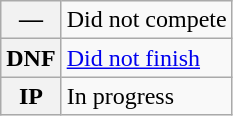<table class="wikitable">
<tr>
<th scope="row">—</th>
<td>Did not compete</td>
</tr>
<tr>
<th scope="row">DNF</th>
<td><a href='#'>Did not finish</a></td>
</tr>
<tr>
<th scope="row">IP</th>
<td>In progress</td>
</tr>
</table>
